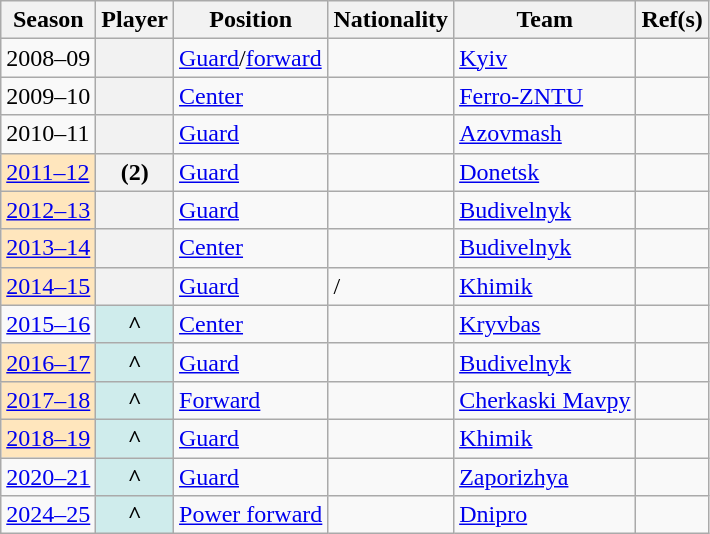<table class="wikitable plainrowheaders sortable" summary="Season (sortable), Player (sortable), Position (sortable), Team (sortable), and References">
<tr>
<th scope="col">Season</th>
<th scope="col">Player</th>
<th scope="col">Position</th>
<th scope="col">Nationality</th>
<th scope="col">Team</th>
<th scope="col" class="unsortable">Ref(s)</th>
</tr>
<tr>
<td>2008–09</td>
<th scope="row"></th>
<td><a href='#'>Guard</a>/<a href='#'>forward</a></td>
<td></td>
<td><a href='#'>Kyiv</a></td>
<td align=center></td>
</tr>
<tr>
<td>2009–10</td>
<th scope="row"></th>
<td><a href='#'>Center</a></td>
<td></td>
<td><a href='#'>Ferro-ZNTU</a></td>
<td align=center></td>
</tr>
<tr>
<td>2010–11</td>
<th scope="row"></th>
<td><a href='#'>Guard</a></td>
<td></td>
<td><a href='#'>Azovmash</a></td>
<td align=center></td>
</tr>
<tr>
<td style="background-color:#FFE6BD;"><a href='#'>2011–12</a></td>
<th scope="row"> (2)</th>
<td><a href='#'>Guard</a></td>
<td></td>
<td><a href='#'>Donetsk</a></td>
<td align=center></td>
</tr>
<tr>
<td style="background-color:#FFE6BD;"><a href='#'>2012–13</a></td>
<th scope="row"></th>
<td><a href='#'>Guard</a></td>
<td></td>
<td><a href='#'>Budivelnyk</a></td>
<td align=center></td>
</tr>
<tr>
<td style="background-color:#FFE6BD;"><a href='#'>2013–14</a></td>
<th scope="row"></th>
<td><a href='#'>Center</a></td>
<td></td>
<td><a href='#'>Budivelnyk</a></td>
<td align=center></td>
</tr>
<tr>
<td style="background-color:#FFE6BD;"><a href='#'>2014–15</a></td>
<th scope="row"></th>
<td><a href='#'>Guard</a></td>
<td> / </td>
<td><a href='#'>Khimik</a></td>
<td align=center></td>
</tr>
<tr>
<td><a href='#'>2015–16</a></td>
<th scope="row" style="background-color:#CFECEC;">^</th>
<td><a href='#'>Center</a></td>
<td></td>
<td><a href='#'>Kryvbas</a></td>
<td align=center></td>
</tr>
<tr>
<td style="background-color:#FFE6BD;"><a href='#'>2016–17</a></td>
<th scope="row" style="background-color:#CFECEC;">^</th>
<td><a href='#'>Guard</a></td>
<td></td>
<td><a href='#'>Budivelnyk</a></td>
<td align=center></td>
</tr>
<tr>
<td style="background-color:#FFE6BD;"><a href='#'>2017–18</a></td>
<th scope="row" style="background-color:#CFECEC;">^</th>
<td><a href='#'>Forward</a></td>
<td></td>
<td><a href='#'>Cherkaski Mavpy</a></td>
<td align=center></td>
</tr>
<tr>
<td style="background-color:#FFE6BD;"><a href='#'>2018–19</a></td>
<th scope="row" style="background-color:#CFECEC;">^</th>
<td><a href='#'>Guard</a></td>
<td></td>
<td><a href='#'>Khimik</a></td>
<td align=center></td>
</tr>
<tr>
<td><a href='#'>2020–21</a></td>
<th scope="row" style="background-color:#CFECEC;">^</th>
<td><a href='#'>Guard</a></td>
<td></td>
<td><a href='#'> Zaporizhya</a></td>
<td align=center></td>
</tr>
<tr>
<td><a href='#'>2024–25</a></td>
<th scope="row" style="background-color:#CFECEC;">^</th>
<td><a href='#'>Power forward</a></td>
<td></td>
<td><a href='#'>Dnipro</a></td>
<td align=center></td>
</tr>
</table>
